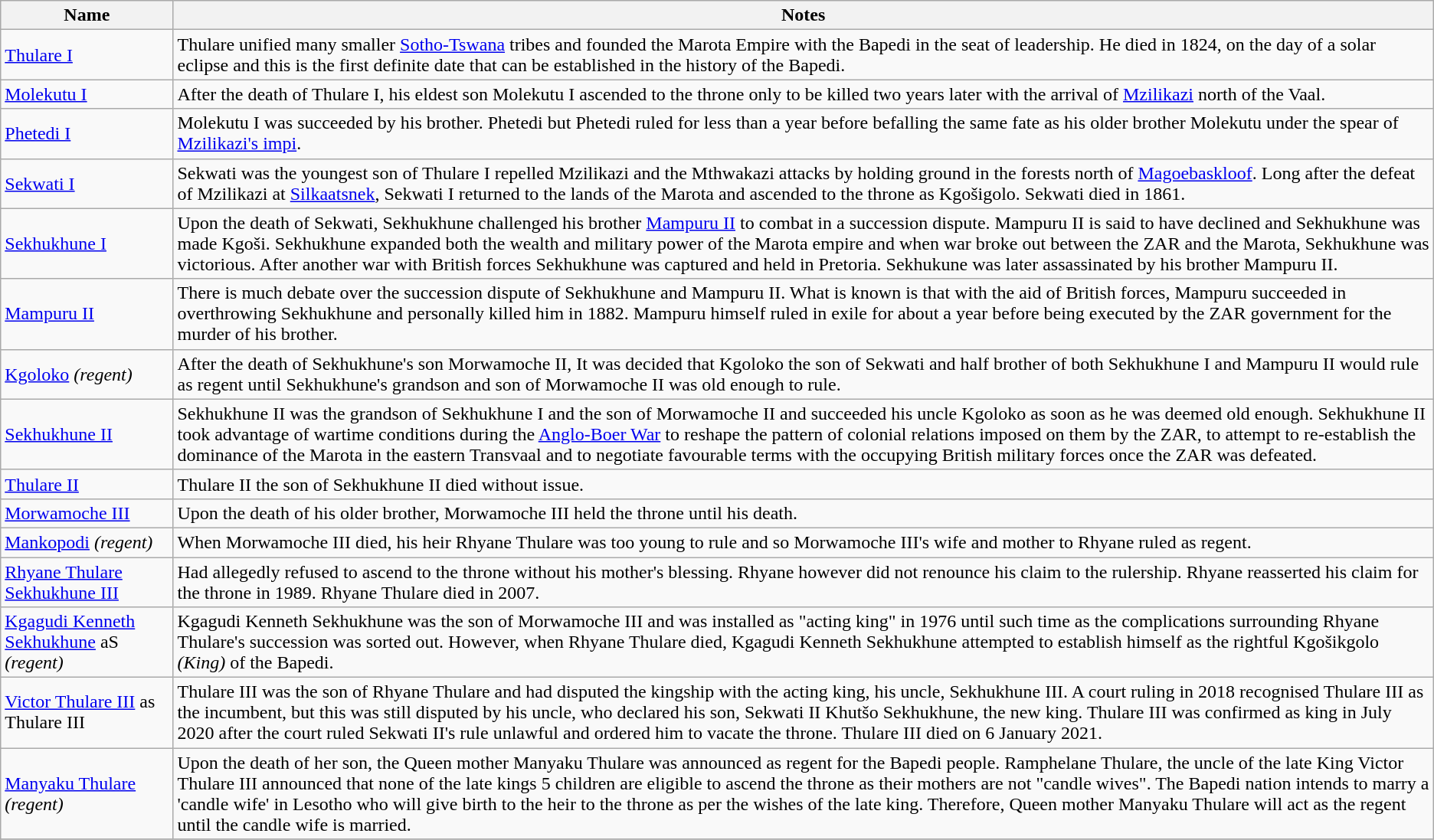<table class="wikitable">
<tr>
<th>Name</th>
<th>Notes</th>
</tr>
<tr>
<td><a href='#'>Thulare I</a></td>
<td>Thulare unified many smaller <a href='#'>Sotho-Tswana</a> tribes and founded the Marota Empire with the Bapedi in the seat of leadership. He died in 1824, on the day of a solar eclipse and this is the first definite date that can be established in the history of the Bapedi.</td>
</tr>
<tr>
<td><a href='#'>Molekutu I</a></td>
<td>After the death of Thulare I, his eldest son Molekutu I ascended to the throne only to be killed two years later with the arrival of <a href='#'>Mzilikazi</a> north of the Vaal.</td>
</tr>
<tr>
<td><a href='#'>Phetedi I</a></td>
<td>Molekutu I was succeeded by his brother. Phetedi but Phetedi ruled for less than a year before befalling the same fate as his older brother Molekutu under the spear of <a href='#'>Mzilikazi's impi</a>.</td>
</tr>
<tr>
<td><a href='#'>Sekwati I</a></td>
<td>Sekwati was the youngest son of Thulare I repelled Mzilikazi and the Mthwakazi attacks by holding ground in the forests north of <a href='#'>Magoebaskloof</a>. Long after the defeat of Mzilikazi at <a href='#'>Silkaatsnek</a>, Sekwati I returned to the lands of the Marota and ascended to the throne as Kgošigolo. Sekwati died in 1861.</td>
</tr>
<tr>
<td><a href='#'>Sekhukhune I</a></td>
<td>Upon the death of Sekwati, Sekhukhune challenged his brother <a href='#'>Mampuru II</a> to combat in a succession dispute. Mampuru II is said to have declined and Sekhukhune was made Kgoši. Sekhukhune expanded both the wealth and military power of the Marota empire and when war broke out between the ZAR and the Marota, Sekhukhune was victorious. After another war with British forces Sekhukhune was captured and held in Pretoria. Sekhukune was later assassinated by his brother Mampuru II.</td>
</tr>
<tr>
<td><a href='#'>Mampuru II</a></td>
<td>There is much debate over the succession dispute of Sekhukhune and Mampuru II. What is known is that with the aid of British forces, Mampuru succeeded in overthrowing Sekhukhune and personally killed him in 1882. Mampuru himself ruled in exile for about a year before being executed by the ZAR government for the murder of his brother.</td>
</tr>
<tr>
<td><a href='#'>Kgoloko</a> <em>(regent)</em></td>
<td>After the death of Sekhukhune's son Morwamoche II, It was decided that Kgoloko the son of Sekwati and half brother of both Sekhukhune I and Mampuru II would rule as regent until Sekhukhune's grandson and son of Morwamoche II was old enough to rule.</td>
</tr>
<tr>
<td><a href='#'>Sekhukhune II</a></td>
<td>Sekhukhune II was the grandson of Sekhukhune I and the son of Morwamoche II and succeeded his uncle Kgoloko as soon as he was deemed old enough. Sekhukhune II took advantage of wartime conditions during the <a href='#'>Anglo-Boer War</a> to reshape the pattern of colonial relations imposed on them by the ZAR, to attempt to re-establish the dominance of the Marota in the eastern Transvaal and to negotiate favourable terms with the occupying British military forces once the ZAR was defeated.</td>
</tr>
<tr>
<td><a href='#'>Thulare II</a></td>
<td>Thulare II the son of Sekhukhune II died without issue.</td>
</tr>
<tr>
<td><a href='#'>Morwamoche III</a></td>
<td>Upon the death of his older brother, Morwamoche III held the throne until his death.</td>
</tr>
<tr>
<td><a href='#'>Mankopodi</a> <em>(regent)</em></td>
<td>When Morwamoche III died, his heir Rhyane Thulare was too young to rule and so Morwamoche III's wife and mother to Rhyane ruled as regent.</td>
</tr>
<tr>
<td><a href='#'>Rhyane Thulare Sekhukhune III</a></td>
<td>Had allegedly refused to ascend to the throne without his mother's blessing. Rhyane however did not renounce his claim to the rulership. Rhyane reasserted his claim for the throne in 1989. Rhyane Thulare died in 2007.</td>
</tr>
<tr>
<td><a href='#'>Kgagudi Kenneth Sekhukhune</a> aS <em>(regent)</em></td>
<td>Kgagudi Kenneth Sekhukhune was the son of Morwamoche III and was installed as "acting king" in 1976 until such time as the complications surrounding Rhyane Thulare's succession was sorted out. However, when Rhyane Thulare died, Kgagudi Kenneth Sekhukhune attempted to establish himself as the rightful Kgošikgolo <em>(King)</em> of the Bapedi.</td>
</tr>
<tr>
<td><a href='#'>Victor Thulare III</a> as Thulare III</td>
<td>Thulare III was the son of Rhyane Thulare and had disputed the kingship with the acting king, his uncle, Sekhukhune III. A court ruling in 2018 recognised Thulare III as the incumbent, but this was still disputed by his uncle, who declared his son, Sekwati II Khutšo Sekhukhune, the new king. Thulare III was confirmed as king in July 2020 after the court ruled Sekwati II's rule unlawful and ordered him to vacate the throne. Thulare III died on 6 January 2021.</td>
</tr>
<tr>
<td><a href='#'>Manyaku Thulare</a> <em>(regent)</em></td>
<td>Upon the death of her son, the Queen mother Manyaku Thulare was announced as regent for the Bapedi people. Ramphelane Thulare, the uncle of the late King Victor Thulare III announced that none of the late kings 5 children are eligible to ascend the throne as their mothers are not "candle wives". The Bapedi nation intends to marry a 'candle wife' in Lesotho who will give birth to the heir to the throne as per the wishes of the late king. Therefore, Queen mother Manyaku Thulare will act as the regent until the candle wife is married.</td>
</tr>
<tr>
</tr>
</table>
